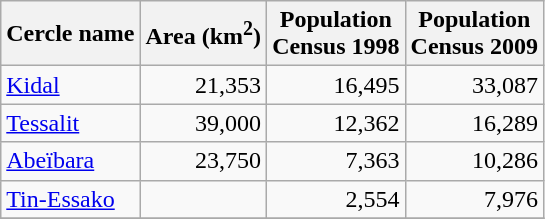<table class="sortable wikitable">
<tr>
<th>Cercle name</th>
<th>Area (km<sup>2</sup>)</th>
<th>Population<br>Census 1998</th>
<th>Population<br>Census 2009</th>
</tr>
<tr>
<td><a href='#'>Kidal</a></td>
<td align="right">21,353</td>
<td align="right">16,495</td>
<td align="right">33,087</td>
</tr>
<tr>
<td><a href='#'>Tessalit</a></td>
<td align="right">39,000</td>
<td align="right">12,362</td>
<td align="right">16,289</td>
</tr>
<tr>
<td><a href='#'>Abeïbara</a></td>
<td align="right">23,750</td>
<td align="right">7,363</td>
<td align="right">10,286</td>
</tr>
<tr>
<td><a href='#'>Tin-Essako</a></td>
<td align="right"></td>
<td align="right">2,554</td>
<td align="right">7,976</td>
</tr>
<tr>
</tr>
</table>
